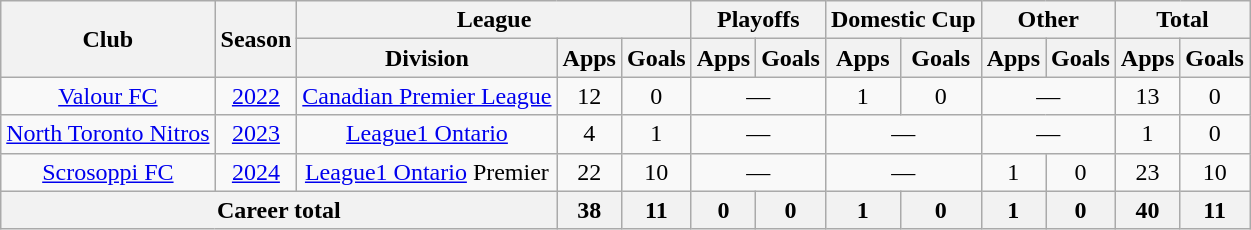<table class="wikitable" style="text-align:center">
<tr>
<th rowspan="2">Club</th>
<th rowspan="2">Season</th>
<th colspan="3">League</th>
<th colspan="2">Playoffs</th>
<th colspan="2">Domestic Cup</th>
<th colspan="2">Other</th>
<th colspan="2">Total</th>
</tr>
<tr>
<th>Division</th>
<th>Apps</th>
<th>Goals</th>
<th>Apps</th>
<th>Goals</th>
<th>Apps</th>
<th>Goals</th>
<th>Apps</th>
<th>Goals</th>
<th>Apps</th>
<th>Goals</th>
</tr>
<tr>
<td><a href='#'>Valour FC</a></td>
<td><a href='#'>2022</a></td>
<td><a href='#'>Canadian Premier League</a></td>
<td>12</td>
<td>0</td>
<td colspan="2">—</td>
<td>1</td>
<td>0</td>
<td colspan="2">—</td>
<td>13</td>
<td>0</td>
</tr>
<tr>
<td><a href='#'>North Toronto Nitros</a></td>
<td><a href='#'>2023</a></td>
<td><a href='#'>League1 Ontario</a></td>
<td>4</td>
<td>1</td>
<td colspan="2">—</td>
<td colspan="2">—</td>
<td colspan="2">—</td>
<td>1</td>
<td>0</td>
</tr>
<tr>
<td><a href='#'>Scrosoppi FC</a></td>
<td><a href='#'>2024</a></td>
<td><a href='#'>League1 Ontario</a> Premier</td>
<td>22</td>
<td>10</td>
<td colspan="2">—</td>
<td colspan="2">—</td>
<td>1</td>
<td>0</td>
<td>23</td>
<td>10</td>
</tr>
<tr>
<th colspan="3">Career total</th>
<th>38</th>
<th>11</th>
<th>0</th>
<th>0</th>
<th>1</th>
<th>0</th>
<th>1</th>
<th>0</th>
<th>40</th>
<th>11</th>
</tr>
</table>
